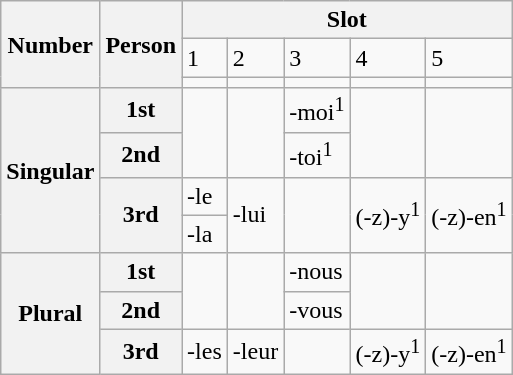<table class="wikitable">
<tr>
<th rowspan="3">Number</th>
<th rowspan="3">Person</th>
<th colspan="7">Slot</th>
</tr>
<tr>
<td>1</td>
<td>2</td>
<td>3</td>
<td>4</td>
<td>5</td>
</tr>
<tr>
<td></td>
<td></td>
<td></td>
<td></td>
<td></td>
</tr>
<tr>
<th rowspan="4">Singular</th>
<th>1st</th>
<td rowspan="2"> </td>
<td rowspan="2"> </td>
<td>-moi<sup>1</sup></td>
<td rowspan="2"> </td>
<td rowspan="2"> </td>
</tr>
<tr>
<th>2nd</th>
<td>-toi<sup>1</sup></td>
</tr>
<tr>
<th rowspan="2">3rd</th>
<td>-le</td>
<td rowspan="2">-lui</td>
<td rowspan="2"> </td>
<td rowspan="2">(-z)-y<sup>1</sup></td>
<td rowspan="2">(-z)-en<sup>1</sup></td>
</tr>
<tr>
<td>-la</td>
</tr>
<tr>
<th rowspan="3">Plural</th>
<th>1st</th>
<td rowspan="2"> </td>
<td rowspan="2"> </td>
<td>-nous</td>
<td rowspan="2"> </td>
<td rowspan="2"> </td>
</tr>
<tr>
<th>2nd</th>
<td>-vous</td>
</tr>
<tr>
<th>3rd</th>
<td>-les</td>
<td>-leur</td>
<td> </td>
<td>(-z)-y<sup>1</sup></td>
<td>(-z)-en<sup>1</sup></td>
</tr>
</table>
